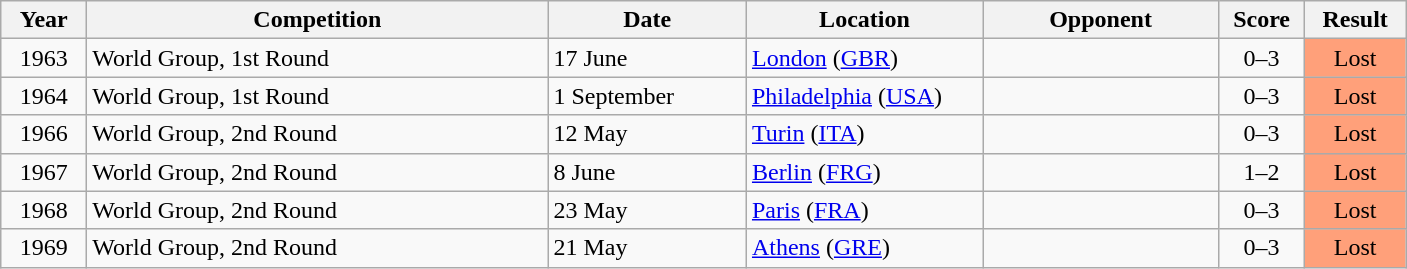<table class="wikitable">
<tr>
<th style="width:50px">Year</th>
<th style="width:300px">Competition</th>
<th style="width:125px">Date</th>
<th style="width:150px">Location</th>
<th style="width:150px">Opponent</th>
<th style="width:50px">Score</th>
<th style="width:60px">Result</th>
</tr>
<tr>
<td align="center">1963</td>
<td>World Group, 1st Round</td>
<td>17 June</td>
<td><a href='#'>London</a> (<a href='#'>GBR</a>)</td>
<td></td>
<td align="center">0–3</td>
<td align="center" bgcolor="#FFA07A">Lost</td>
</tr>
<tr>
<td align="center">1964</td>
<td>World Group, 1st Round</td>
<td>1 September</td>
<td><a href='#'>Philadelphia</a> (<a href='#'>USA</a>)</td>
<td></td>
<td align="center">0–3</td>
<td align="center" bgcolor="#FFA07A">Lost</td>
</tr>
<tr>
<td align="center">1966</td>
<td>World Group, 2nd Round</td>
<td>12 May</td>
<td><a href='#'>Turin</a> (<a href='#'>ITA</a>)</td>
<td></td>
<td align="center">0–3</td>
<td align="center" bgcolor="#FFA07A">Lost</td>
</tr>
<tr>
<td align="center">1967</td>
<td>World Group, 2nd Round</td>
<td>8 June</td>
<td><a href='#'>Berlin</a> (<a href='#'>FRG</a>)</td>
<td></td>
<td align="center">1–2</td>
<td align="center" bgcolor="#FFA07A">Lost</td>
</tr>
<tr>
<td align="center">1968</td>
<td>World Group, 2nd Round</td>
<td>23 May</td>
<td><a href='#'>Paris</a> (<a href='#'>FRA</a>)</td>
<td></td>
<td align="center">0–3</td>
<td align="center" bgcolor="#FFA07A">Lost</td>
</tr>
<tr>
<td align="center">1969</td>
<td>World Group, 2nd Round</td>
<td>21 May</td>
<td><a href='#'>Athens</a> (<a href='#'>GRE</a>)</td>
<td></td>
<td align="center">0–3</td>
<td align="center" bgcolor="#FFA07A">Lost</td>
</tr>
</table>
